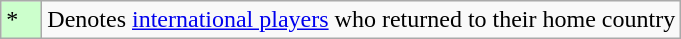<table class="wikitable">
<tr>
<td style="width:20px; background:#cfc;">*</td>
<td>Denotes <a href='#'>international players</a> who returned to their home country</td>
</tr>
</table>
